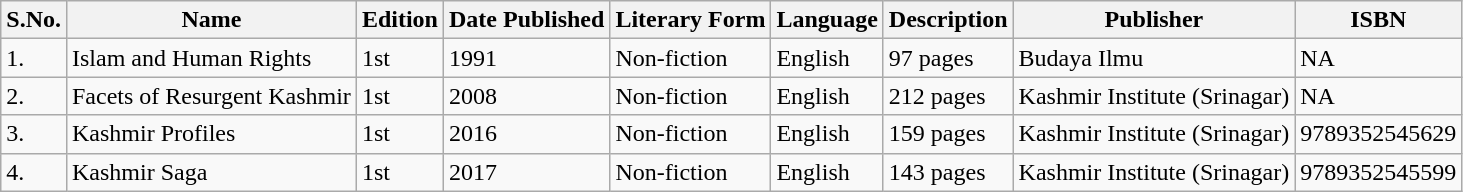<table class="wikitable sortable">
<tr>
<th>S.No.</th>
<th>Name</th>
<th>Edition</th>
<th>Date Published</th>
<th>Literary Form</th>
<th>Language</th>
<th>Description</th>
<th>Publisher</th>
<th>ISBN</th>
</tr>
<tr>
<td>1.</td>
<td>Islam and Human Rights</td>
<td>1st</td>
<td>1991</td>
<td>Non-fiction</td>
<td>English</td>
<td>97 pages</td>
<td>Budaya Ilmu</td>
<td>NA</td>
</tr>
<tr>
<td>2.</td>
<td>Facets of Resurgent Kashmir</td>
<td>1st</td>
<td>2008</td>
<td>Non-fiction</td>
<td>English</td>
<td>212 pages</td>
<td>Kashmir Institute (Srinagar)</td>
<td>NA</td>
</tr>
<tr>
<td>3.</td>
<td>Kashmir Profiles</td>
<td>1st</td>
<td>2016</td>
<td>Non-fiction</td>
<td>English</td>
<td>159 pages</td>
<td>Kashmir Institute (Srinagar)</td>
<td>9789352545629</td>
</tr>
<tr>
<td>4.</td>
<td>Kashmir Saga</td>
<td>1st</td>
<td>2017</td>
<td>Non-fiction</td>
<td>English</td>
<td>143 pages</td>
<td>Kashmir Institute (Srinagar)</td>
<td>9789352545599</td>
</tr>
</table>
